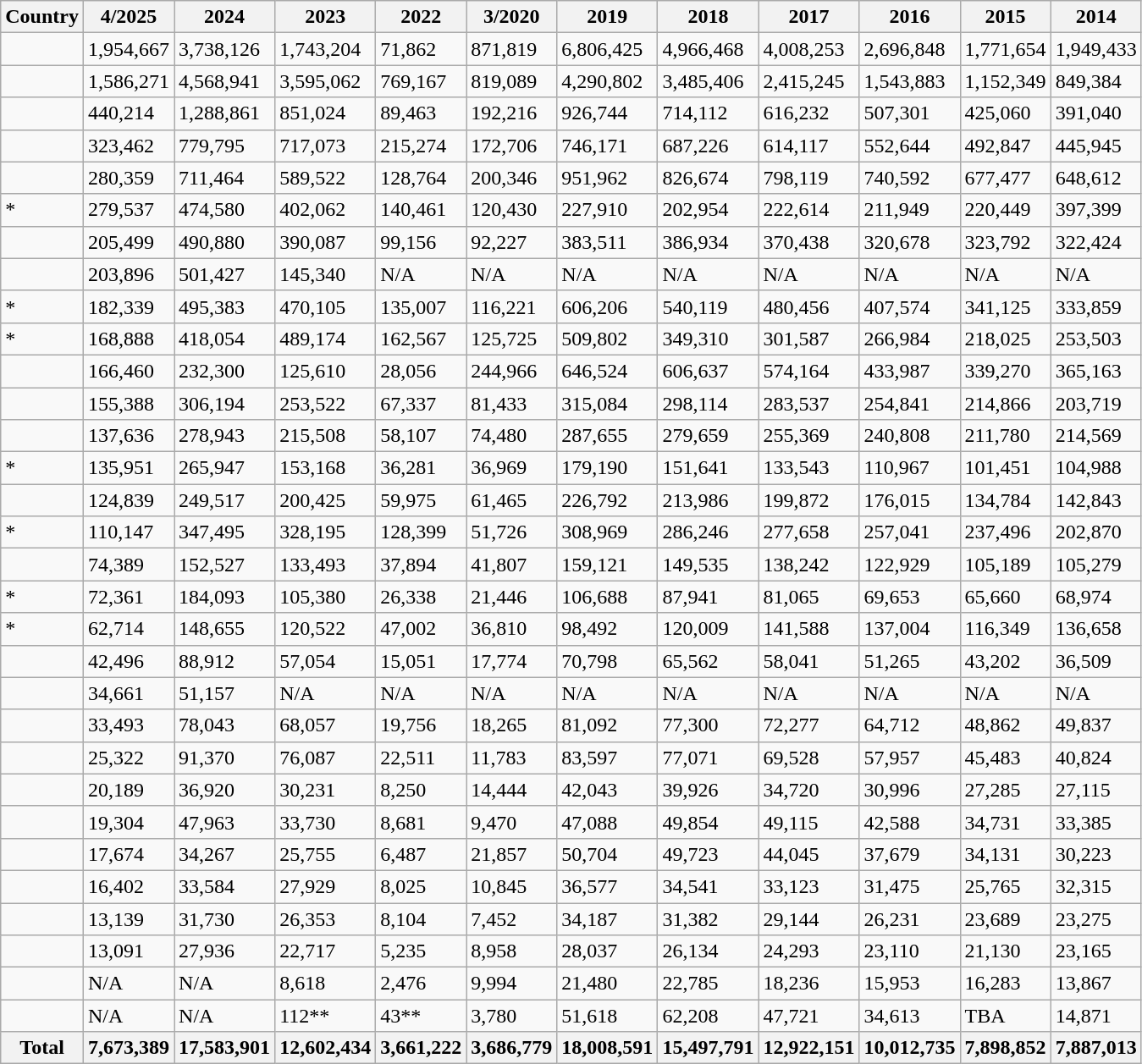<table class="wikitable sortable">
<tr>
<th>Country</th>
<th>4/2025</th>
<th>2024</th>
<th>2023</th>
<th>2022</th>
<th>3/2020</th>
<th>2019</th>
<th>2018</th>
<th>2017</th>
<th>2016</th>
<th>2015</th>
<th>2014</th>
</tr>
<tr>
<td></td>
<td>1,954,667</td>
<td>3,738,126</td>
<td>1,743,204</td>
<td>71,862</td>
<td>871,819</td>
<td>6,806,425</td>
<td>4,966,468</td>
<td>4,008,253</td>
<td>2,696,848</td>
<td>1,771,654</td>
<td>1,949,433</td>
</tr>
<tr>
<td></td>
<td>1,586,271</td>
<td>4,568,941</td>
<td>3,595,062</td>
<td>769,167</td>
<td>819,089</td>
<td>4,290,802</td>
<td>3,485,406</td>
<td>2,415,245</td>
<td>1,543,883</td>
<td>1,152,349</td>
<td>849,384</td>
</tr>
<tr>
<td></td>
<td>440,214</td>
<td>1,288,861</td>
<td>851,024</td>
<td>89,463</td>
<td>192,216</td>
<td>926,744</td>
<td>714,112</td>
<td>616,232</td>
<td>507,301</td>
<td>425,060</td>
<td>391,040</td>
</tr>
<tr>
<td></td>
<td>323,462</td>
<td>779,795</td>
<td>717,073</td>
<td>215,274</td>
<td>172,706</td>
<td>746,171</td>
<td>687,226</td>
<td>614,117</td>
<td>552,644</td>
<td>492,847</td>
<td>445,945</td>
</tr>
<tr>
<td></td>
<td>280,359</td>
<td>711,464</td>
<td>589,522</td>
<td>128,764</td>
<td>200,346</td>
<td>951,962</td>
<td>826,674</td>
<td>798,119</td>
<td>740,592</td>
<td>677,477</td>
<td>648,612</td>
</tr>
<tr>
<td>*</td>
<td>279,537</td>
<td>474,580</td>
<td>402,062</td>
<td>140,461</td>
<td>120,430</td>
<td>227,910</td>
<td>202,954</td>
<td>222,614</td>
<td>211,949</td>
<td>220,449</td>
<td>397,399</td>
</tr>
<tr>
<td></td>
<td>205,499</td>
<td>490,880</td>
<td>390,087</td>
<td>99,156</td>
<td>92,227</td>
<td>383,511</td>
<td>386,934</td>
<td>370,438</td>
<td>320,678</td>
<td>323,792</td>
<td>322,424</td>
</tr>
<tr>
<td></td>
<td>203,896</td>
<td>501,427</td>
<td>145,340</td>
<td>N/A</td>
<td>N/A</td>
<td>N/A</td>
<td>N/A</td>
<td>N/A</td>
<td>N/A</td>
<td>N/A</td>
<td>N/A</td>
</tr>
<tr>
<td>*</td>
<td>182,339</td>
<td>495,383</td>
<td>470,105</td>
<td>135,007</td>
<td>116,221</td>
<td>606,206</td>
<td>540,119</td>
<td>480,456</td>
<td>407,574</td>
<td>341,125</td>
<td>333,859</td>
</tr>
<tr>
<td>*</td>
<td>168,888</td>
<td>418,054</td>
<td>489,174</td>
<td>162,567</td>
<td>125,725</td>
<td>509,802</td>
<td>349,310</td>
<td>301,587</td>
<td>266,984</td>
<td>218,025</td>
<td>253,503</td>
</tr>
<tr>
<td></td>
<td>166,460</td>
<td>232,300</td>
<td>125,610</td>
<td>28,056</td>
<td>244,966</td>
<td>646,524</td>
<td>606,637</td>
<td>574,164</td>
<td>433,987</td>
<td>339,270</td>
<td>365,163</td>
</tr>
<tr>
<td></td>
<td>155,388</td>
<td>306,194</td>
<td>253,522</td>
<td>67,337</td>
<td>81,433</td>
<td>315,084</td>
<td>298,114</td>
<td>283,537</td>
<td>254,841</td>
<td>214,866</td>
<td>203,719</td>
</tr>
<tr>
<td></td>
<td>137,636</td>
<td>278,943</td>
<td>215,508</td>
<td>58,107</td>
<td>74,480</td>
<td>287,655</td>
<td>279,659</td>
<td>255,369</td>
<td>240,808</td>
<td>211,780</td>
<td>214,569</td>
</tr>
<tr>
<td>*</td>
<td>135,951</td>
<td>265,947</td>
<td>153,168</td>
<td>36,281</td>
<td>36,969</td>
<td>179,190</td>
<td>151,641</td>
<td>133,543</td>
<td>110,967</td>
<td>101,451</td>
<td>104,988</td>
</tr>
<tr>
<td></td>
<td>124,839</td>
<td>249,517</td>
<td>200,425</td>
<td>59,975</td>
<td>61,465</td>
<td>226,792</td>
<td>213,986</td>
<td>199,872</td>
<td>176,015</td>
<td>134,784</td>
<td>142,843</td>
</tr>
<tr>
<td>*</td>
<td>110,147</td>
<td>347,495</td>
<td>328,195</td>
<td>128,399</td>
<td>51,726</td>
<td>308,969</td>
<td>286,246</td>
<td>277,658</td>
<td>257,041</td>
<td>237,496</td>
<td>202,870</td>
</tr>
<tr>
<td></td>
<td>74,389</td>
<td>152,527</td>
<td>133,493</td>
<td>37,894</td>
<td>41,807</td>
<td>159,121</td>
<td>149,535</td>
<td>138,242</td>
<td>122,929</td>
<td>105,189</td>
<td>105,279</td>
</tr>
<tr>
<td>*</td>
<td>72,361</td>
<td>184,093</td>
<td>105,380</td>
<td>26,338</td>
<td>21,446</td>
<td>106,688</td>
<td>87,941</td>
<td>81,065</td>
<td>69,653</td>
<td>65,660</td>
<td>68,974</td>
</tr>
<tr>
<td>*</td>
<td>62,714</td>
<td>148,655</td>
<td>120,522</td>
<td>47,002</td>
<td>36,810</td>
<td>98,492</td>
<td>120,009</td>
<td>141,588</td>
<td>137,004</td>
<td>116,349</td>
<td>136,658</td>
</tr>
<tr>
<td></td>
<td>42,496</td>
<td>88,912</td>
<td>57,054</td>
<td>15,051</td>
<td>17,774</td>
<td>70,798</td>
<td>65,562</td>
<td>58,041</td>
<td>51,265</td>
<td>43,202</td>
<td>36,509</td>
</tr>
<tr>
<td></td>
<td>34,661</td>
<td>51,157</td>
<td>N/A</td>
<td>N/A</td>
<td>N/A</td>
<td>N/A</td>
<td>N/A</td>
<td>N/A</td>
<td>N/A</td>
<td>N/A</td>
<td>N/A</td>
</tr>
<tr>
<td></td>
<td>33,493</td>
<td>78,043</td>
<td>68,057</td>
<td>19,756</td>
<td>18,265</td>
<td>81,092</td>
<td>77,300</td>
<td>72,277</td>
<td>64,712</td>
<td>48,862</td>
<td>49,837</td>
</tr>
<tr>
<td></td>
<td>25,322</td>
<td>91,370</td>
<td>76,087</td>
<td>22,511</td>
<td>11,783</td>
<td>83,597</td>
<td>77,071</td>
<td>69,528</td>
<td>57,957</td>
<td>45,483</td>
<td>40,824</td>
</tr>
<tr>
<td></td>
<td>20,189</td>
<td>36,920</td>
<td>30,231</td>
<td>8,250</td>
<td>14,444</td>
<td>42,043</td>
<td>39,926</td>
<td>34,720</td>
<td>30,996</td>
<td>27,285</td>
<td>27,115</td>
</tr>
<tr>
<td></td>
<td>19,304</td>
<td>47,963</td>
<td>33,730</td>
<td>8,681</td>
<td>9,470</td>
<td>47,088</td>
<td>49,854</td>
<td>49,115</td>
<td>42,588</td>
<td>34,731</td>
<td>33,385</td>
</tr>
<tr>
<td></td>
<td>17,674</td>
<td>34,267</td>
<td>25,755</td>
<td>6,487</td>
<td>21,857</td>
<td>50,704</td>
<td>49,723</td>
<td>44,045</td>
<td>37,679</td>
<td>34,131</td>
<td>30,223</td>
</tr>
<tr>
<td></td>
<td>16,402</td>
<td>33,584</td>
<td>27,929</td>
<td>8,025</td>
<td>10,845</td>
<td>36,577</td>
<td>34,541</td>
<td>33,123</td>
<td>31,475</td>
<td>25,765</td>
<td>32,315</td>
</tr>
<tr>
<td></td>
<td>13,139</td>
<td>31,730</td>
<td>26,353</td>
<td>8,104</td>
<td>7,452</td>
<td>34,187</td>
<td>31,382</td>
<td>29,144</td>
<td>26,231</td>
<td>23,689</td>
<td>23,275</td>
</tr>
<tr>
<td></td>
<td>13,091</td>
<td>27,936</td>
<td>22,717</td>
<td>5,235</td>
<td>8,958</td>
<td>28,037</td>
<td>26,134</td>
<td>24,293</td>
<td>23,110</td>
<td>21,130</td>
<td>23,165</td>
</tr>
<tr>
<td></td>
<td>N/A</td>
<td>N/A</td>
<td>8,618</td>
<td>2,476</td>
<td>9,994</td>
<td>21,480</td>
<td>22,785</td>
<td>18,236</td>
<td>15,953</td>
<td>16,283</td>
<td>13,867</td>
</tr>
<tr>
<td></td>
<td>N/A</td>
<td>N/A</td>
<td>112**</td>
<td>43**</td>
<td>3,780</td>
<td>51,618</td>
<td>62,208</td>
<td>47,721</td>
<td>34,613</td>
<td>TBA</td>
<td>14,871</td>
</tr>
<tr>
<th>Total</th>
<th>7,673,389</th>
<th>17,583,901</th>
<th>12,602,434</th>
<th>3,661,222</th>
<th>3,686,779</th>
<th>18,008,591</th>
<th>15,497,791</th>
<th>12,922,151</th>
<th>10,012,735</th>
<th>7,898,852</th>
<th>7,887,013</th>
</tr>
</table>
